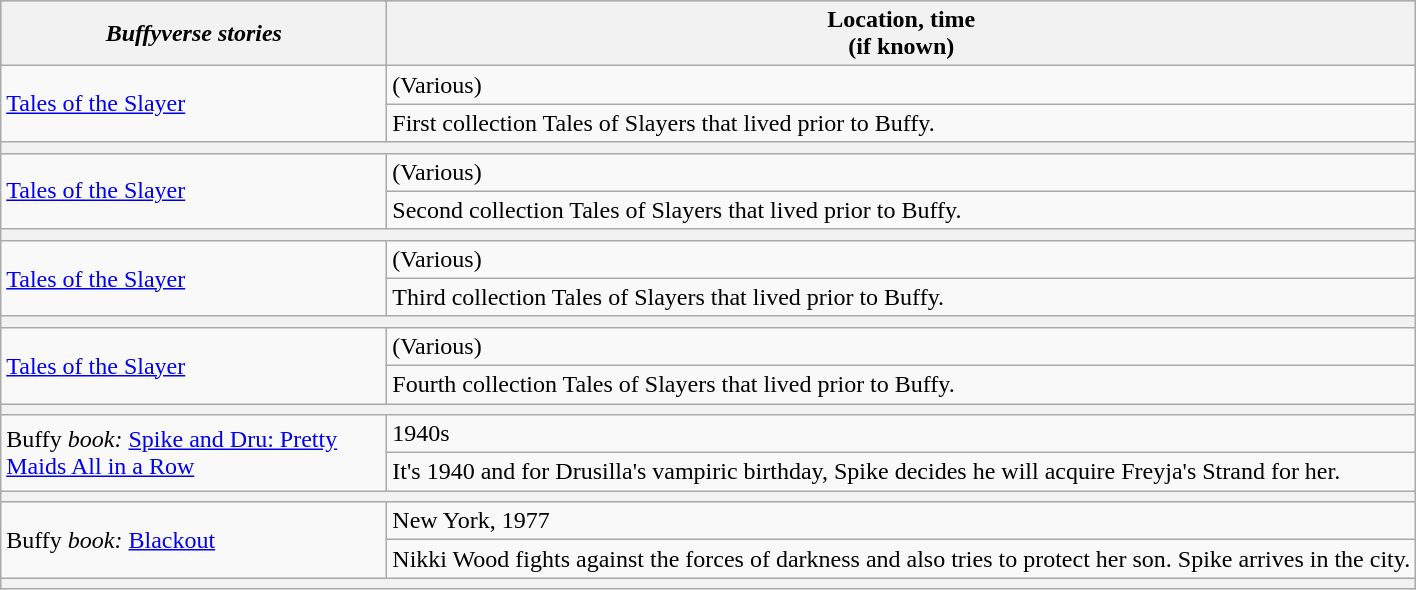<table class="wikitable">
<tr bgcolor="lightsteelblue" align=left>
<th width="250"><strong><em>Buffyverse<em> stories<strong></th>
<th></strong>Location, time<strong> <br>  (if known)</th>
</tr>
<tr>
<td rowspan="2"></em><a href='#'>Tales of the Slayer</a><em></td>
<td>(Various)</td>
</tr>
<tr>
<td colspan="4">First collection Tales of Slayers that lived prior to Buffy.</td>
</tr>
<tr>
<td colspan="6" bgcolor="#f2f2f2"></td>
</tr>
<tr>
<td rowspan="2"></em><a href='#'>Tales of the Slayer</a><em></td>
<td>(Various)</td>
</tr>
<tr>
<td colspan="4">Second collection Tales of Slayers that lived prior to Buffy.</td>
</tr>
<tr>
<td colspan="6" bgcolor="#f2f2f2"></td>
</tr>
<tr>
<td rowspan="2"></em><a href='#'>Tales of the Slayer</a><em></td>
<td>(Various)</td>
</tr>
<tr>
<td colspan="4">Third collection Tales of Slayers that lived prior to Buffy.</td>
</tr>
<tr>
<td colspan="6" bgcolor="#f2f2f2"></td>
</tr>
<tr>
<td rowspan="2"></em><a href='#'>Tales of the Slayer</a><em></td>
<td>(Various)</td>
</tr>
<tr>
<td colspan="4">Fourth collection Tales of Slayers that lived prior to Buffy.</td>
</tr>
<tr>
<td colspan="6" bgcolor="#f2f2f2"></td>
</tr>
<tr>
<td rowspan="2"></em>Buffy<em> book: </em><a href='#'>Spike and Dru: Pretty Maids All in a Row</a><em></td>
<td>1940s</td>
</tr>
<tr>
<td colspan="4">It's 1940 and for Drusilla's vampiric birthday, Spike decides he will acquire Freyja's Strand for her.</td>
</tr>
<tr>
<td colspan="6" bgcolor="#f2f2f2"></td>
</tr>
<tr>
<td rowspan="2"></em>Buffy<em> book: </em><a href='#'>Blackout</a><em></td>
<td>New York, 1977</td>
</tr>
<tr>
<td colspan="4">Nikki Wood fights against the forces of darkness and also tries to protect her son. Spike arrives in the city.</td>
</tr>
<tr>
<td colspan="6" bgcolor="#f2f2f2"></td>
</tr>
</table>
